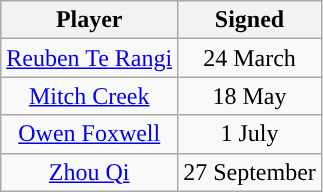<table class="wikitable sortable sortable" style="text-align: center">
<tr>
<th>Player</th>
<th>Signed</th>
</tr>
<tr>
<td><a href='#'>Reuben Te Rangi</a></td>
<td>24 March</td>
</tr>
<tr>
<td><a href='#'>Mitch Creek</a></td>
<td>18 May</td>
</tr>
<tr>
<td><a href='#'>Owen Foxwell</a></td>
<td>1 July</td>
</tr>
<tr>
<td><a href='#'>Zhou Qi</a></td>
<td>27 September</td>
</tr>
</table>
